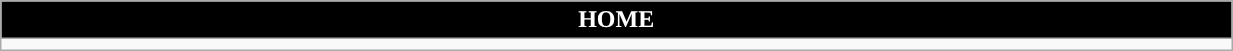<table class="wikitable collapsible collapsed" style="width:65%">
<tr>
<th colspan=12 ! style="color:white; background:black">HOME</th>
</tr>
<tr>
<td></td>
</tr>
</table>
